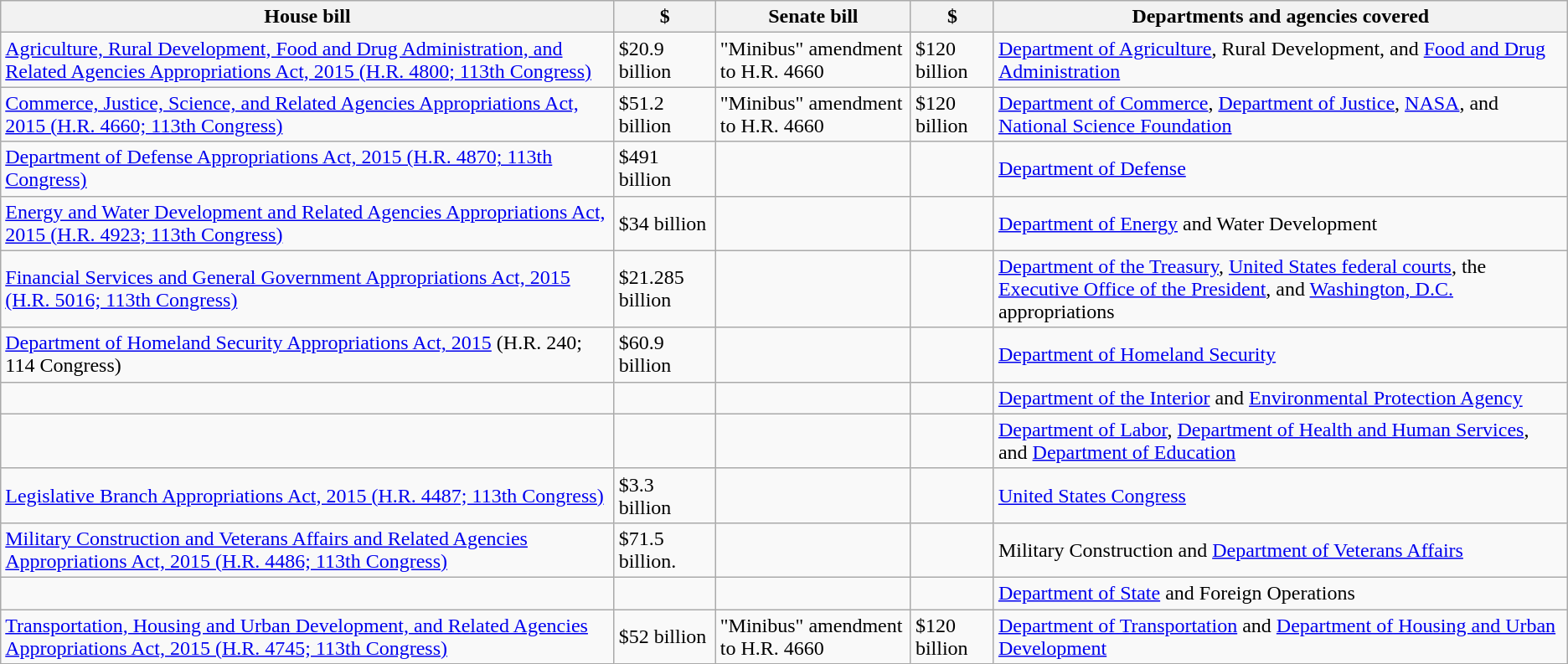<table class=wikitable>
<tr valign=bottom>
<th>House bill</th>
<th>$</th>
<th>Senate bill</th>
<th>$</th>
<th>Departments and agencies covered</th>
</tr>
<tr>
<td><a href='#'>Agriculture, Rural Development, Food and Drug Administration, and Related Agencies Appropriations Act, 2015 (H.R. 4800; 113th Congress)</a></td>
<td>$20.9 billion</td>
<td>"Minibus" amendment to H.R. 4660</td>
<td>$120 billion</td>
<td><a href='#'>Department of Agriculture</a>, Rural Development, and <a href='#'>Food and Drug Administration</a></td>
</tr>
<tr>
<td><a href='#'>Commerce, Justice, Science, and Related Agencies Appropriations Act, 2015 (H.R. 4660; 113th Congress)</a></td>
<td>$51.2 billion</td>
<td>"Minibus" amendment to H.R. 4660</td>
<td>$120 billion</td>
<td><a href='#'>Department of Commerce</a>, <a href='#'>Department of Justice</a>, <a href='#'>NASA</a>, and <a href='#'>National Science Foundation</a></td>
</tr>
<tr>
<td><a href='#'>Department of Defense Appropriations Act, 2015 (H.R. 4870; 113th Congress)</a></td>
<td>$491 billion</td>
<td></td>
<td></td>
<td><a href='#'>Department of Defense</a></td>
</tr>
<tr>
<td><a href='#'>Energy and Water Development and Related Agencies Appropriations Act, 2015 (H.R. 4923; 113th Congress)</a></td>
<td>$34 billion</td>
<td></td>
<td></td>
<td><a href='#'>Department of Energy</a> and Water Development</td>
</tr>
<tr>
<td><a href='#'>Financial Services and General Government Appropriations Act, 2015 (H.R. 5016; 113th Congress)</a></td>
<td>$21.285 billion</td>
<td></td>
<td></td>
<td><a href='#'>Department of the Treasury</a>, <a href='#'>United States federal courts</a>, the <a href='#'>Executive Office of the President</a>, and <a href='#'>Washington, D.C.</a> appropriations</td>
</tr>
<tr>
<td><a href='#'>Department of Homeland Security Appropriations Act, 2015</a> (H.R. 240; 114 Congress)</td>
<td>$60.9 billion</td>
<td></td>
<td></td>
<td><a href='#'>Department of Homeland Security</a></td>
</tr>
<tr>
<td></td>
<td></td>
<td></td>
<td></td>
<td><a href='#'>Department of the Interior</a> and <a href='#'>Environmental Protection Agency</a></td>
</tr>
<tr>
<td></td>
<td></td>
<td></td>
<td></td>
<td><a href='#'>Department of Labor</a>, <a href='#'>Department of Health and Human Services</a>, and <a href='#'>Department of Education</a></td>
</tr>
<tr>
<td><a href='#'>Legislative Branch Appropriations Act, 2015 (H.R. 4487; 113th Congress)</a></td>
<td>$3.3 billion</td>
<td></td>
<td></td>
<td><a href='#'>United States Congress</a></td>
</tr>
<tr>
<td><a href='#'>Military Construction and Veterans Affairs and Related Agencies Appropriations Act, 2015 (H.R. 4486; 113th Congress)</a></td>
<td>$71.5 billion.</td>
<td></td>
<td></td>
<td>Military Construction and <a href='#'>Department of Veterans Affairs</a></td>
</tr>
<tr>
<td></td>
<td></td>
<td></td>
<td></td>
<td><a href='#'>Department of State</a> and Foreign Operations</td>
</tr>
<tr>
<td><a href='#'>Transportation, Housing and Urban Development, and Related Agencies Appropriations Act, 2015 (H.R. 4745; 113th Congress)</a></td>
<td>$52 billion</td>
<td>"Minibus" amendment to H.R. 4660</td>
<td>$120 billion</td>
<td><a href='#'>Department of Transportation</a> and <a href='#'>Department of Housing and Urban Development</a></td>
</tr>
</table>
